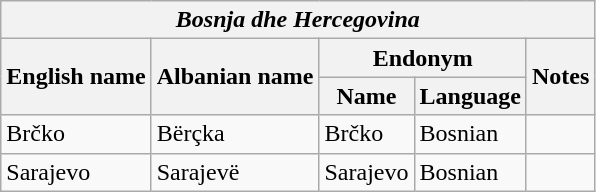<table class="wikitable sortable">
<tr>
<th colspan="5"> <em>Bosnja dhe Hercegovina</em></th>
</tr>
<tr>
<th rowspan="2">English name</th>
<th rowspan="2">Albanian name</th>
<th colspan="2">Endonym</th>
<th rowspan="2">Notes</th>
</tr>
<tr>
<th>Name</th>
<th>Language</th>
</tr>
<tr>
<td>Brčko</td>
<td>Bërçka</td>
<td>Brčko</td>
<td>Bosnian</td>
<td></td>
</tr>
<tr>
<td>Sarajevo</td>
<td>Sarajevë</td>
<td>Sarajevo</td>
<td>Bosnian</td>
<td></td>
</tr>
</table>
